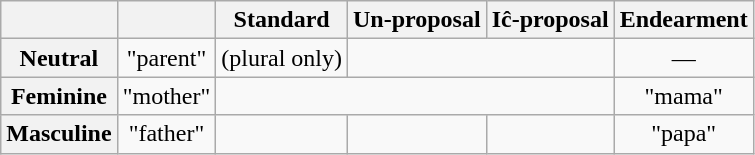<table class=wikitable>
<tr>
<th></th>
<th></th>
<th>Standard</th>
<th>Un-proposal</th>
<th>Iĉ-proposal</th>
<th>Endearment</th>
</tr>
<tr align=center>
<th>Neutral</th>
<td>"parent"</td>
<td> (plural only)</td>
<td colspan=2></td>
<td>—</td>
</tr>
<tr align=center>
<th>Feminine</th>
<td>"mother"</td>
<td colspan=3></td>
<td> "mama"</td>
</tr>
<tr align=center>
<th>Masculine</th>
<td>"father"</td>
<td></td>
<td></td>
<td></td>
<td> "papa"</td>
</tr>
</table>
